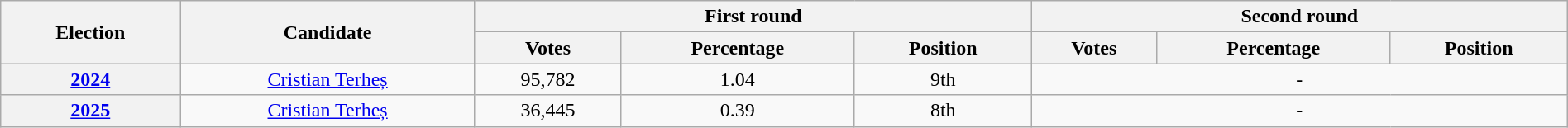<table class=wikitable width=100%>
<tr>
<th rowspan=2>Election</th>
<th rowspan=2>Candidate</th>
<th colspan=3>First round</th>
<th colspan=3>Second round</th>
</tr>
<tr>
<th>Votes</th>
<th>Percentage</th>
<th>Position</th>
<th>Votes</th>
<th>Percentage</th>
<th>Position</th>
</tr>
<tr align=center>
<th><a href='#'>2024</a></th>
<td><a href='#'>Cristian Terheș</a></td>
<td>95,782</td>
<td>1.04</td>
<td>9th</td>
<td colspan="3">-</td>
</tr>
<tr align=center>
<th><a href='#'>2025</a></th>
<td><a href='#'>Cristian Terheș</a></td>
<td>36,445</td>
<td>0.39</td>
<td>8th</td>
<td colspan="3">-</td>
</tr>
</table>
